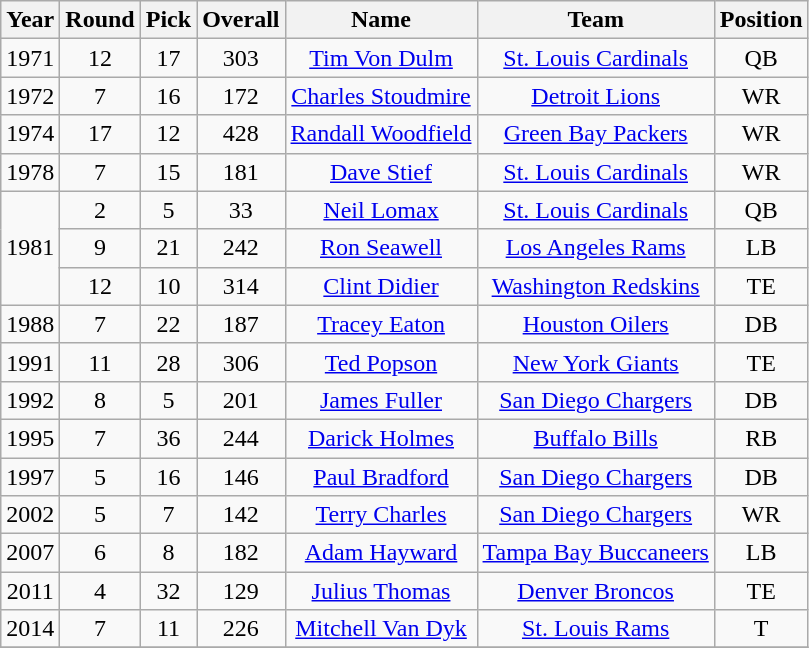<table class="wikitable sortable" style="text-align: center;">
<tr>
<th>Year</th>
<th>Round</th>
<th>Pick</th>
<th>Overall</th>
<th>Name</th>
<th>Team</th>
<th>Position</th>
</tr>
<tr>
<td>1971</td>
<td>12</td>
<td>17</td>
<td>303</td>
<td><a href='#'>Tim Von Dulm</a></td>
<td><a href='#'>St. Louis Cardinals</a></td>
<td>QB</td>
</tr>
<tr>
<td>1972</td>
<td>7</td>
<td>16</td>
<td>172</td>
<td><a href='#'>Charles Stoudmire</a></td>
<td><a href='#'>Detroit Lions</a></td>
<td>WR</td>
</tr>
<tr>
<td>1974</td>
<td>17</td>
<td>12</td>
<td>428</td>
<td><a href='#'>Randall Woodfield</a></td>
<td><a href='#'>Green Bay Packers</a></td>
<td>WR</td>
</tr>
<tr>
<td>1978</td>
<td>7</td>
<td>15</td>
<td>181</td>
<td><a href='#'>Dave Stief</a></td>
<td><a href='#'>St. Louis Cardinals</a></td>
<td>WR</td>
</tr>
<tr>
<td rowspan="3">1981</td>
<td>2</td>
<td>5</td>
<td>33</td>
<td><a href='#'>Neil Lomax</a></td>
<td><a href='#'>St. Louis Cardinals</a></td>
<td>QB</td>
</tr>
<tr>
<td>9</td>
<td>21</td>
<td>242</td>
<td><a href='#'>Ron Seawell</a></td>
<td><a href='#'>Los Angeles Rams</a></td>
<td>LB</td>
</tr>
<tr>
<td>12</td>
<td>10</td>
<td>314</td>
<td><a href='#'>Clint Didier</a></td>
<td><a href='#'>Washington Redskins</a></td>
<td>TE</td>
</tr>
<tr>
<td>1988</td>
<td>7</td>
<td>22</td>
<td>187</td>
<td><a href='#'>Tracey Eaton</a></td>
<td><a href='#'>Houston Oilers</a></td>
<td>DB</td>
</tr>
<tr>
<td>1991</td>
<td>11</td>
<td>28</td>
<td>306</td>
<td><a href='#'>Ted Popson</a></td>
<td><a href='#'>New York Giants</a></td>
<td>TE</td>
</tr>
<tr>
<td>1992</td>
<td>8</td>
<td>5</td>
<td>201</td>
<td><a href='#'>James Fuller</a></td>
<td><a href='#'>San Diego Chargers</a></td>
<td>DB</td>
</tr>
<tr>
<td>1995</td>
<td>7</td>
<td>36</td>
<td>244</td>
<td><a href='#'>Darick Holmes</a></td>
<td><a href='#'>Buffalo Bills</a></td>
<td>RB</td>
</tr>
<tr>
<td>1997</td>
<td>5</td>
<td>16</td>
<td>146</td>
<td><a href='#'>Paul Bradford</a></td>
<td><a href='#'>San Diego Chargers</a></td>
<td>DB</td>
</tr>
<tr>
<td>2002</td>
<td>5</td>
<td>7</td>
<td>142</td>
<td><a href='#'>Terry Charles</a></td>
<td><a href='#'>San Diego Chargers</a></td>
<td>WR</td>
</tr>
<tr>
<td>2007</td>
<td>6</td>
<td>8</td>
<td>182</td>
<td><a href='#'>Adam Hayward</a></td>
<td><a href='#'>Tampa Bay Buccaneers</a></td>
<td>LB</td>
</tr>
<tr>
<td>2011</td>
<td>4</td>
<td>32</td>
<td>129</td>
<td><a href='#'>Julius Thomas</a></td>
<td><a href='#'>Denver Broncos</a></td>
<td>TE</td>
</tr>
<tr>
<td>2014</td>
<td>7</td>
<td>11</td>
<td>226</td>
<td><a href='#'>Mitchell Van Dyk</a></td>
<td><a href='#'>St. Louis Rams</a></td>
<td>T</td>
</tr>
<tr>
</tr>
</table>
